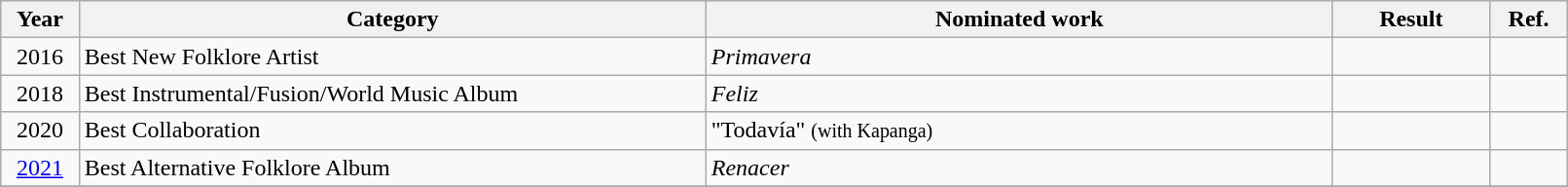<table class="wikitable" style="width:85%;">
<tr>
<th width=5%>Year</th>
<th style="width:40%;">Category</th>
<th style="width:40%;">Nominated work</th>
<th style="width:10%;">Result</th>
<th style="width:5%;">Ref.</th>
</tr>
<tr>
<td style="text-align:center;">2016</td>
<td>Best New Folklore Artist</td>
<td><em>Primavera</em></td>
<td></td>
<td></td>
</tr>
<tr>
<td style="text-align:center;">2018</td>
<td>Best Instrumental/Fusion/World Music Album</td>
<td><em>Feliz</em></td>
<td></td>
<td></td>
</tr>
<tr>
<td style="text-align:center;">2020</td>
<td>Best Collaboration</td>
<td>"Todavía" <small>(with Kapanga)</small></td>
<td></td>
<td></td>
</tr>
<tr>
<td style="text-align:center;"><a href='#'>2021</a></td>
<td>Best Alternative Folklore Album</td>
<td><em>Renacer</em></td>
<td></td>
<td></td>
</tr>
<tr>
</tr>
</table>
